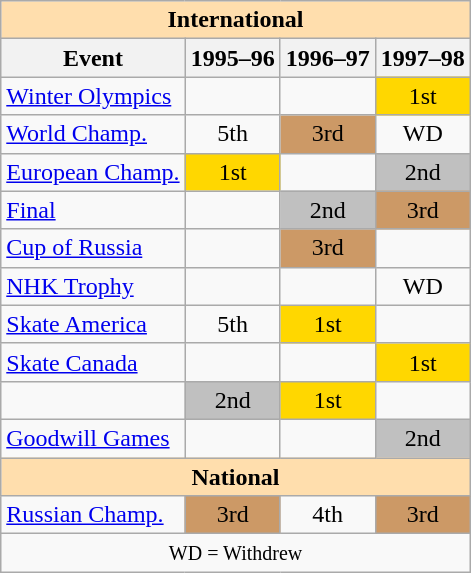<table class="wikitable" style="text-align:center">
<tr>
<th style="background-color: #ffdead; " colspan=4 align=center><strong>International</strong></th>
</tr>
<tr>
<th>Event</th>
<th>1995–96</th>
<th>1996–97</th>
<th>1997–98</th>
</tr>
<tr>
<td align=left><a href='#'>Winter Olympics</a></td>
<td></td>
<td></td>
<td bgcolor=gold>1st</td>
</tr>
<tr>
<td align=left><a href='#'>World Champ.</a></td>
<td>5th</td>
<td bgcolor=cc9966>3rd</td>
<td>WD</td>
</tr>
<tr>
<td align=left><a href='#'>European Champ.</a></td>
<td bgcolor=gold>1st</td>
<td></td>
<td bgcolor=silver>2nd</td>
</tr>
<tr>
<td align=left> <a href='#'>Final</a></td>
<td></td>
<td bgcolor=silver>2nd</td>
<td bgcolor=cc9966>3rd</td>
</tr>
<tr>
<td align=left> <a href='#'>Cup of Russia</a></td>
<td></td>
<td bgcolor=cc9966>3rd</td>
<td></td>
</tr>
<tr>
<td align=left> <a href='#'>NHK Trophy</a></td>
<td></td>
<td></td>
<td>WD</td>
</tr>
<tr>
<td align=left> <a href='#'>Skate America</a></td>
<td>5th</td>
<td bgcolor=gold>1st</td>
<td></td>
</tr>
<tr>
<td align=left> <a href='#'>Skate Canada</a></td>
<td></td>
<td></td>
<td bgcolor=gold>1st</td>
</tr>
<tr>
<td align=left> <a href='#'></a></td>
<td bgcolor=silver>2nd</td>
<td bgcolor=gold>1st</td>
<td></td>
</tr>
<tr>
<td align=left><a href='#'>Goodwill Games</a></td>
<td></td>
<td></td>
<td bgcolor=silver>2nd</td>
</tr>
<tr>
<th style="background-color: #ffdead; " colspan=4 align=center><strong>National</strong></th>
</tr>
<tr>
<td align=left><a href='#'>Russian Champ.</a></td>
<td bgcolor=cc9966>3rd</td>
<td>4th</td>
<td bgcolor=cc9966>3rd</td>
</tr>
<tr>
<td colspan=4 align=center><small> WD = Withdrew </small></td>
</tr>
</table>
